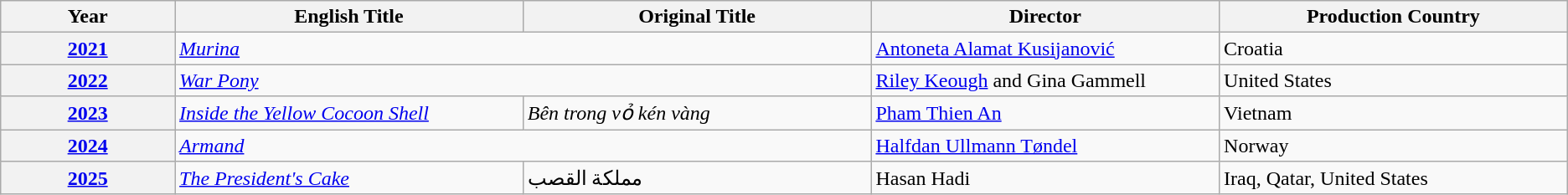<table class="wikitable unsortable">
<tr>
<th scope="col" style="width:5%;">Year</th>
<th scope="col" style="width:10%;">English Title</th>
<th scope="col" style="width:10%;">Original Title</th>
<th scope="col" style="width:10%;">Director</th>
<th scope="col" style="width:10%;"class="unsortable">Production Country</th>
</tr>
<tr>
<th><a href='#'>2021</a></th>
<td colspan="2"><em><a href='#'>Murina</a></em></td>
<td data-sort-value="Kusijanović"><a href='#'>Antoneta Alamat Kusijanović</a></td>
<td>Croatia</td>
</tr>
<tr>
<th><a href='#'>2022</a></th>
<td colspan="2"><em><a href='#'>War Pony</a></em></td>
<td><a href='#'>Riley Keough</a> and Gina Gammell</td>
<td>United States</td>
</tr>
<tr>
<th><a href='#'>2023</a></th>
<td><em><a href='#'>Inside the Yellow Cocoon Shell</a></em></td>
<td><em>Bên trong vỏ kén vàng</em></td>
<td data-sort-value="Pham"><a href='#'>Pham Thien An</a></td>
<td>Vietnam</td>
</tr>
<tr>
<th><a href='#'>2024</a></th>
<td colspan="2"><em><a href='#'>Armand</a></em></td>
<td><a href='#'>Halfdan Ullmann Tøndel</a></td>
<td>Norway</td>
</tr>
<tr>
<th><a href='#'>2025</a></th>
<td><em><a href='#'>The President's Cake</a></em></td>
<td>مملكة القصب</td>
<td>Hasan Hadi</td>
<td>Iraq, Qatar, United States</td>
</tr>
</table>
